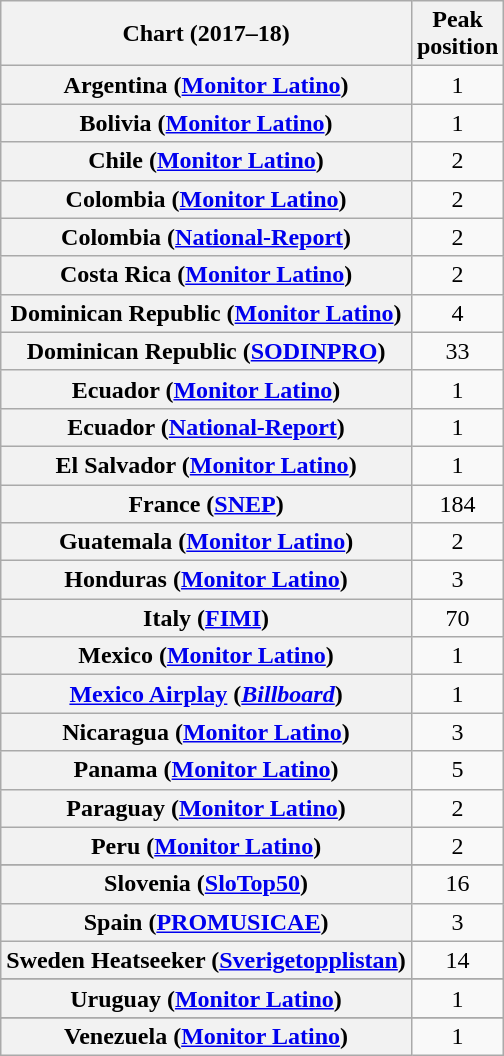<table class="wikitable sortable plainrowheaders" style="text-align:center">
<tr>
<th scope="col">Chart (2017–18)</th>
<th scope="col">Peak<br>position</th>
</tr>
<tr>
<th scope="row">Argentina (<a href='#'>Monitor Latino</a>)</th>
<td>1</td>
</tr>
<tr>
<th scope="row">Bolivia (<a href='#'>Monitor Latino</a>)</th>
<td>1</td>
</tr>
<tr>
<th scope="row">Chile (<a href='#'>Monitor Latino</a>)</th>
<td>2</td>
</tr>
<tr>
<th scope="row">Colombia (<a href='#'>Monitor Latino</a>)</th>
<td>2</td>
</tr>
<tr>
<th scope="row">Colombia (<a href='#'>National-Report</a>)</th>
<td>2</td>
</tr>
<tr>
<th scope="row">Costa Rica (<a href='#'>Monitor Latino</a>)</th>
<td>2</td>
</tr>
<tr>
<th scope="row">Dominican Republic (<a href='#'>Monitor Latino</a>)</th>
<td>4</td>
</tr>
<tr>
<th scope="row">Dominican Republic (<a href='#'>SODINPRO</a>)</th>
<td>33</td>
</tr>
<tr>
<th scope="row">Ecuador (<a href='#'>Monitor Latino</a>)</th>
<td>1</td>
</tr>
<tr>
<th scope="row">Ecuador (<a href='#'>National-Report</a>)</th>
<td>1</td>
</tr>
<tr>
<th scope="row">El Salvador (<a href='#'>Monitor Latino</a>)</th>
<td>1</td>
</tr>
<tr>
<th scope="row">France (<a href='#'>SNEP</a>)</th>
<td>184</td>
</tr>
<tr>
<th scope="row">Guatemala (<a href='#'>Monitor Latino</a>)</th>
<td>2</td>
</tr>
<tr>
<th scope="row">Honduras (<a href='#'>Monitor Latino</a>)</th>
<td>3</td>
</tr>
<tr>
<th scope="row">Italy (<a href='#'>FIMI</a>)</th>
<td>70</td>
</tr>
<tr>
<th scope="row">Mexico (<a href='#'>Monitor Latino</a>)</th>
<td>1</td>
</tr>
<tr>
<th scope="row"><a href='#'>Mexico Airplay</a> (<em><a href='#'>Billboard</a></em>)</th>
<td>1</td>
</tr>
<tr>
<th scope="row">Nicaragua (<a href='#'>Monitor Latino</a>)</th>
<td>3</td>
</tr>
<tr>
<th scope="row">Panama (<a href='#'>Monitor Latino</a>)</th>
<td>5</td>
</tr>
<tr>
<th scope="row">Paraguay (<a href='#'>Monitor Latino</a>)</th>
<td>2</td>
</tr>
<tr>
<th scope="row">Peru (<a href='#'>Monitor Latino</a>)</th>
<td>2</td>
</tr>
<tr>
</tr>
<tr>
</tr>
<tr>
<th scope="row">Slovenia (<a href='#'>SloTop50</a>)</th>
<td>16</td>
</tr>
<tr>
<th scope="row">Spain (<a href='#'>PROMUSICAE</a>)</th>
<td>3</td>
</tr>
<tr>
<th scope="row">Sweden Heatseeker (<a href='#'>Sverigetopplistan</a>)</th>
<td>14</td>
</tr>
<tr>
</tr>
<tr>
<th scope="row">Uruguay (<a href='#'>Monitor Latino</a>)</th>
<td>1</td>
</tr>
<tr>
</tr>
<tr>
</tr>
<tr>
</tr>
<tr>
</tr>
<tr>
<th scope="row">Venezuela (<a href='#'>Monitor Latino</a>)</th>
<td>1</td>
</tr>
</table>
